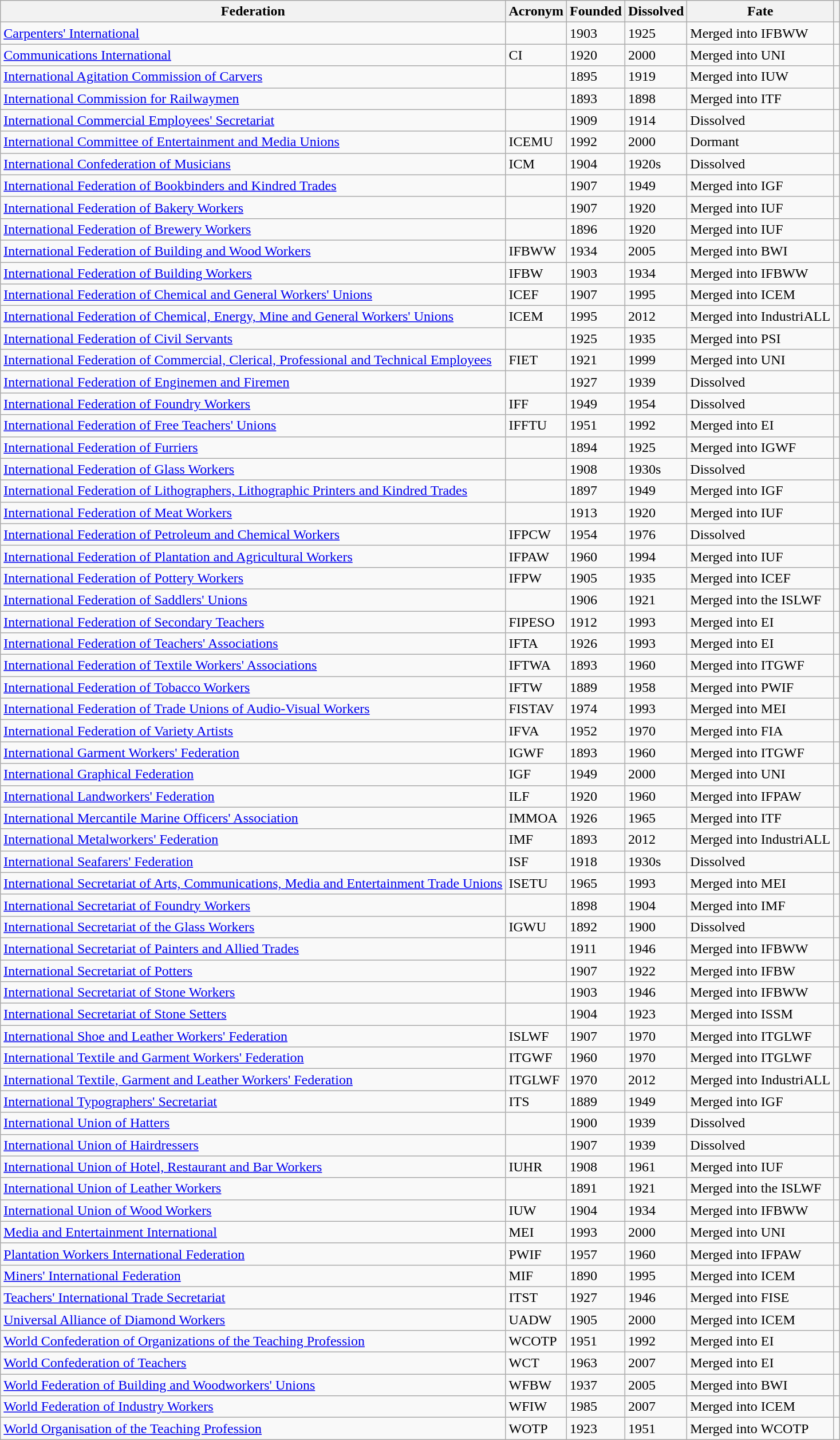<table class="wikitable sortable">
<tr>
<th>Federation</th>
<th>Acronym</th>
<th>Founded</th>
<th>Dissolved</th>
<th>Fate</th>
<th></th>
</tr>
<tr>
<td><a href='#'>Carpenters' International</a></td>
<td></td>
<td>1903</td>
<td>1925</td>
<td>Merged into IFBWW</td>
<td></td>
</tr>
<tr>
<td><a href='#'>Communications International</a></td>
<td>CI</td>
<td>1920</td>
<td>2000</td>
<td>Merged into UNI</td>
<td></td>
</tr>
<tr>
<td><a href='#'>International Agitation Commission of Carvers</a></td>
<td></td>
<td>1895</td>
<td>1919</td>
<td>Merged into IUW</td>
<td></td>
</tr>
<tr>
<td><a href='#'>International Commission for Railwaymen</a></td>
<td></td>
<td>1893</td>
<td>1898</td>
<td>Merged into ITF</td>
<td></td>
</tr>
<tr>
<td><a href='#'>International Commercial Employees' Secretariat</a></td>
<td></td>
<td>1909</td>
<td>1914</td>
<td>Dissolved</td>
<td></td>
</tr>
<tr>
<td><a href='#'>International Committee of Entertainment and Media Unions</a></td>
<td>ICEMU</td>
<td>1992</td>
<td>2000</td>
<td>Dormant</td>
<td></td>
</tr>
<tr>
<td><a href='#'>International Confederation of Musicians</a></td>
<td>ICM</td>
<td>1904</td>
<td>1920s</td>
<td>Dissolved</td>
<td></td>
</tr>
<tr>
<td><a href='#'>International Federation of Bookbinders and Kindred Trades</a></td>
<td></td>
<td>1907</td>
<td>1949</td>
<td>Merged into IGF</td>
<td></td>
</tr>
<tr>
<td><a href='#'>International Federation of Bakery Workers</a></td>
<td></td>
<td>1907</td>
<td>1920</td>
<td>Merged into IUF</td>
<td></td>
</tr>
<tr>
<td><a href='#'>International Federation of Brewery Workers</a></td>
<td></td>
<td>1896</td>
<td>1920</td>
<td>Merged into IUF</td>
<td></td>
</tr>
<tr>
<td><a href='#'>International Federation of Building and Wood Workers</a></td>
<td>IFBWW</td>
<td>1934</td>
<td>2005</td>
<td>Merged into BWI</td>
<td></td>
</tr>
<tr>
<td><a href='#'>International Federation of Building Workers</a></td>
<td>IFBW</td>
<td>1903</td>
<td>1934</td>
<td>Merged into IFBWW</td>
<td></td>
</tr>
<tr>
<td><a href='#'>International Federation of Chemical and General Workers' Unions</a></td>
<td>ICEF</td>
<td>1907</td>
<td>1995</td>
<td>Merged into ICEM</td>
<td></td>
</tr>
<tr>
<td><a href='#'>International Federation of Chemical, Energy, Mine and General Workers' Unions</a></td>
<td>ICEM</td>
<td>1995</td>
<td>2012</td>
<td>Merged into IndustriALL</td>
<td></td>
</tr>
<tr>
<td><a href='#'>International Federation of Civil Servants</a></td>
<td></td>
<td>1925</td>
<td>1935</td>
<td>Merged into PSI</td>
<td></td>
</tr>
<tr>
<td><a href='#'>International Federation of Commercial, Clerical, Professional and Technical Employees</a></td>
<td>FIET</td>
<td>1921</td>
<td>1999</td>
<td>Merged into UNI</td>
<td></td>
</tr>
<tr>
<td><a href='#'>International Federation of Enginemen and Firemen</a></td>
<td></td>
<td>1927</td>
<td>1939</td>
<td>Dissolved</td>
<td></td>
</tr>
<tr>
<td><a href='#'>International Federation of Foundry Workers</a></td>
<td>IFF</td>
<td>1949</td>
<td>1954</td>
<td>Dissolved</td>
<td></td>
</tr>
<tr>
<td><a href='#'>International Federation of Free Teachers' Unions</a></td>
<td>IFFTU</td>
<td>1951</td>
<td>1992</td>
<td>Merged into EI</td>
<td></td>
</tr>
<tr>
<td><a href='#'>International Federation of Furriers</a></td>
<td></td>
<td>1894</td>
<td>1925</td>
<td>Merged into IGWF</td>
<td></td>
</tr>
<tr>
<td><a href='#'>International Federation of Glass Workers</a></td>
<td></td>
<td>1908</td>
<td>1930s</td>
<td>Dissolved</td>
<td></td>
</tr>
<tr>
<td><a href='#'>International Federation of Lithographers, Lithographic Printers and Kindred Trades</a></td>
<td></td>
<td>1897</td>
<td>1949</td>
<td>Merged into IGF</td>
<td></td>
</tr>
<tr>
<td><a href='#'>International Federation of Meat Workers</a></td>
<td></td>
<td>1913</td>
<td>1920</td>
<td>Merged into IUF</td>
<td></td>
</tr>
<tr>
<td><a href='#'>International Federation of Petroleum and Chemical Workers</a></td>
<td>IFPCW</td>
<td>1954</td>
<td>1976</td>
<td>Dissolved</td>
<td></td>
</tr>
<tr>
<td><a href='#'>International Federation of Plantation and Agricultural Workers</a></td>
<td>IFPAW</td>
<td>1960</td>
<td>1994</td>
<td>Merged into IUF</td>
<td></td>
</tr>
<tr>
<td><a href='#'>International Federation of Pottery Workers</a></td>
<td>IFPW</td>
<td>1905</td>
<td>1935</td>
<td>Merged into ICEF</td>
<td></td>
</tr>
<tr>
<td><a href='#'>International Federation of Saddlers' Unions</a></td>
<td></td>
<td>1906</td>
<td>1921</td>
<td>Merged into the ISLWF</td>
<td></td>
</tr>
<tr>
<td><a href='#'>International Federation of Secondary Teachers</a></td>
<td>FIPESO</td>
<td>1912</td>
<td>1993</td>
<td>Merged into EI</td>
<td></td>
</tr>
<tr>
<td><a href='#'>International Federation of Teachers' Associations</a></td>
<td>IFTA</td>
<td>1926</td>
<td>1993</td>
<td>Merged into EI</td>
<td></td>
</tr>
<tr>
<td><a href='#'>International Federation of Textile Workers' Associations</a></td>
<td>IFTWA</td>
<td>1893</td>
<td>1960</td>
<td>Merged into ITGWF</td>
<td></td>
</tr>
<tr>
<td><a href='#'>International Federation of Tobacco Workers</a></td>
<td>IFTW</td>
<td>1889</td>
<td>1958</td>
<td>Merged into PWIF</td>
<td></td>
</tr>
<tr>
<td><a href='#'>International Federation of Trade Unions of Audio-Visual Workers</a></td>
<td>FISTAV</td>
<td>1974</td>
<td>1993</td>
<td>Merged into MEI</td>
<td></td>
</tr>
<tr>
<td><a href='#'>International Federation of Variety Artists</a></td>
<td>IFVA</td>
<td>1952</td>
<td>1970</td>
<td>Merged into FIA</td>
<td></td>
</tr>
<tr>
<td><a href='#'>International Garment Workers' Federation</a></td>
<td>IGWF</td>
<td>1893</td>
<td>1960</td>
<td>Merged into ITGWF</td>
<td></td>
</tr>
<tr>
<td><a href='#'>International Graphical Federation</a></td>
<td>IGF</td>
<td>1949</td>
<td>2000</td>
<td>Merged into UNI</td>
<td></td>
</tr>
<tr>
<td><a href='#'>International Landworkers' Federation</a></td>
<td>ILF</td>
<td>1920</td>
<td>1960</td>
<td>Merged into IFPAW</td>
<td></td>
</tr>
<tr>
<td><a href='#'>International Mercantile Marine Officers' Association</a></td>
<td>IMMOA</td>
<td>1926</td>
<td>1965</td>
<td>Merged into ITF</td>
<td></td>
</tr>
<tr>
<td><a href='#'>International Metalworkers' Federation</a></td>
<td>IMF</td>
<td>1893</td>
<td>2012</td>
<td>Merged into IndustriALL</td>
<td></td>
</tr>
<tr>
<td><a href='#'>International Seafarers' Federation</a></td>
<td>ISF</td>
<td>1918</td>
<td>1930s</td>
<td>Dissolved</td>
<td></td>
</tr>
<tr>
<td><a href='#'>International Secretariat of Arts, Communications, Media and Entertainment Trade Unions</a></td>
<td>ISETU</td>
<td>1965</td>
<td>1993</td>
<td>Merged into MEI</td>
<td></td>
</tr>
<tr>
<td><a href='#'>International Secretariat of Foundry Workers</a></td>
<td></td>
<td>1898</td>
<td>1904</td>
<td>Merged into IMF</td>
<td></td>
</tr>
<tr>
<td><a href='#'>International Secretariat of the Glass Workers</a></td>
<td>IGWU</td>
<td>1892</td>
<td>1900</td>
<td>Dissolved</td>
<td></td>
</tr>
<tr>
<td><a href='#'>International Secretariat of Painters and Allied Trades</a></td>
<td></td>
<td>1911</td>
<td>1946</td>
<td>Merged into IFBWW</td>
<td></td>
</tr>
<tr>
<td><a href='#'>International Secretariat of Potters</a></td>
<td></td>
<td>1907</td>
<td>1922</td>
<td>Merged into IFBW</td>
<td></td>
</tr>
<tr>
<td><a href='#'>International Secretariat of Stone Workers</a></td>
<td></td>
<td>1903</td>
<td>1946</td>
<td>Merged into IFBWW</td>
<td></td>
</tr>
<tr>
<td><a href='#'>International Secretariat of Stone Setters</a></td>
<td></td>
<td>1904</td>
<td>1923</td>
<td>Merged into ISSM</td>
<td></td>
</tr>
<tr>
<td><a href='#'>International Shoe and Leather Workers' Federation</a></td>
<td>ISLWF</td>
<td>1907</td>
<td>1970</td>
<td>Merged into ITGLWF</td>
<td></td>
</tr>
<tr>
<td><a href='#'>International Textile and Garment Workers' Federation</a></td>
<td>ITGWF</td>
<td>1960</td>
<td>1970</td>
<td>Merged into ITGLWF</td>
<td></td>
</tr>
<tr>
<td><a href='#'>International Textile, Garment and Leather Workers' Federation</a></td>
<td>ITGLWF</td>
<td>1970</td>
<td>2012</td>
<td>Merged into IndustriALL</td>
<td></td>
</tr>
<tr>
<td><a href='#'>International Typographers' Secretariat</a></td>
<td>ITS</td>
<td>1889</td>
<td>1949</td>
<td>Merged into IGF</td>
<td></td>
</tr>
<tr>
<td><a href='#'>International Union of Hatters</a></td>
<td></td>
<td>1900</td>
<td>1939</td>
<td>Dissolved</td>
<td></td>
</tr>
<tr>
<td><a href='#'>International Union of Hairdressers</a></td>
<td></td>
<td>1907</td>
<td>1939</td>
<td>Dissolved</td>
<td></td>
</tr>
<tr>
<td><a href='#'>International Union of Hotel, Restaurant and Bar Workers</a></td>
<td>IUHR</td>
<td>1908</td>
<td>1961</td>
<td>Merged into IUF</td>
<td></td>
</tr>
<tr>
<td><a href='#'>International Union of Leather Workers</a></td>
<td></td>
<td>1891</td>
<td>1921</td>
<td>Merged into the ISLWF</td>
<td></td>
</tr>
<tr>
<td><a href='#'>International Union of Wood Workers</a></td>
<td>IUW</td>
<td>1904</td>
<td>1934</td>
<td>Merged into IFBWW</td>
<td></td>
</tr>
<tr>
<td><a href='#'>Media and Entertainment International</a></td>
<td>MEI</td>
<td>1993</td>
<td>2000</td>
<td>Merged into UNI</td>
<td></td>
</tr>
<tr>
<td><a href='#'>Plantation Workers International Federation</a></td>
<td>PWIF</td>
<td>1957</td>
<td>1960</td>
<td>Merged into IFPAW</td>
<td></td>
</tr>
<tr>
<td><a href='#'>Miners' International Federation</a></td>
<td>MIF</td>
<td>1890</td>
<td>1995</td>
<td>Merged into ICEM</td>
<td></td>
</tr>
<tr>
<td><a href='#'>Teachers' International Trade Secretariat</a></td>
<td>ITST</td>
<td>1927</td>
<td>1946</td>
<td>Merged into FISE</td>
<td></td>
</tr>
<tr>
<td><a href='#'>Universal Alliance of Diamond Workers</a></td>
<td>UADW</td>
<td>1905</td>
<td>2000</td>
<td>Merged into ICEM</td>
<td></td>
</tr>
<tr>
<td><a href='#'>World Confederation of Organizations of the Teaching Profession</a></td>
<td>WCOTP</td>
<td>1951</td>
<td>1992</td>
<td>Merged into EI</td>
<td></td>
</tr>
<tr>
<td><a href='#'>World Confederation of Teachers</a></td>
<td>WCT</td>
<td>1963</td>
<td>2007</td>
<td>Merged into EI</td>
<td></td>
</tr>
<tr>
<td><a href='#'>World Federation of Building and Woodworkers' Unions</a></td>
<td>WFBW</td>
<td>1937</td>
<td>2005</td>
<td>Merged into BWI</td>
<td></td>
</tr>
<tr>
<td><a href='#'>World Federation of Industry Workers</a></td>
<td>WFIW</td>
<td>1985</td>
<td>2007</td>
<td>Merged into ICEM</td>
<td></td>
</tr>
<tr>
<td><a href='#'>World Organisation of the Teaching Profession</a></td>
<td>WOTP</td>
<td>1923</td>
<td>1951</td>
<td>Merged into WCOTP</td>
<td></td>
</tr>
</table>
